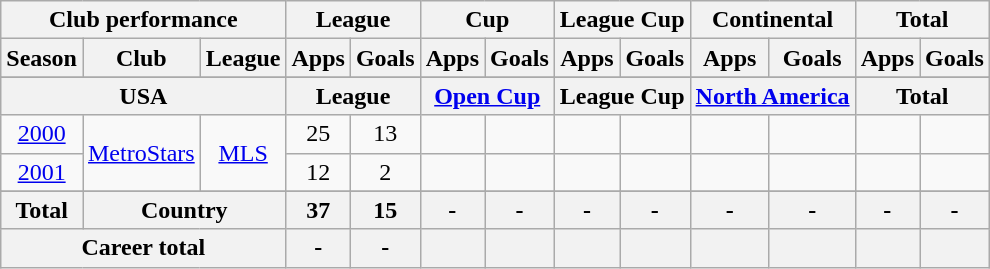<table class="wikitable" style="text-align:center">
<tr>
<th colspan=3>Club performance</th>
<th colspan=2>League</th>
<th colspan=2>Cup</th>
<th colspan=2>League Cup</th>
<th colspan=2>Continental</th>
<th colspan=2>Total</th>
</tr>
<tr>
<th>Season</th>
<th>Club</th>
<th>League</th>
<th>Apps</th>
<th>Goals</th>
<th>Apps</th>
<th>Goals</th>
<th>Apps</th>
<th>Goals</th>
<th>Apps</th>
<th>Goals</th>
<th>Apps</th>
<th>Goals</th>
</tr>
<tr>
</tr>
<tr>
<th colspan=3>USA</th>
<th colspan=2>League</th>
<th colspan=2><a href='#'>Open Cup</a></th>
<th colspan=2>League Cup</th>
<th colspan=2><a href='#'>North America</a></th>
<th colspan=2>Total</th>
</tr>
<tr>
<td><a href='#'>2000</a></td>
<td rowspan="2"><a href='#'>MetroStars</a></td>
<td rowspan="2"><a href='#'>MLS</a></td>
<td>25</td>
<td>13</td>
<td></td>
<td></td>
<td></td>
<td></td>
<td></td>
<td></td>
<td></td>
<td></td>
</tr>
<tr>
<td><a href='#'>2001</a></td>
<td>12</td>
<td>2</td>
<td></td>
<td></td>
<td></td>
<td></td>
<td></td>
<td></td>
<td></td>
<td></td>
</tr>
<tr>
</tr>
<tr>
<th rowspan=USA>Total</th>
<th colspan=2>Country</th>
<th>37</th>
<th>15</th>
<th>-</th>
<th>-</th>
<th>-</th>
<th>-</th>
<th>-</th>
<th>-</th>
<th>-</th>
<th>-</th>
</tr>
<tr>
<th colspan=3>Career total</th>
<th>-</th>
<th>-</th>
<th></th>
<th></th>
<th></th>
<th></th>
<th></th>
<th></th>
<th></th>
<th></th>
</tr>
</table>
